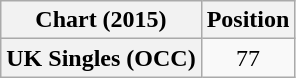<table class="wikitable plainrowheaders" style="text-align:center">
<tr>
<th scope="col">Chart (2015)</th>
<th scope="col">Position</th>
</tr>
<tr>
<th scope="row">UK Singles (OCC)</th>
<td>77</td>
</tr>
</table>
